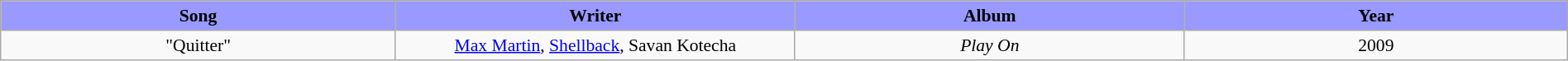<table class="wikitable" style="margin:0.5em auto; clear:both; font-size:.9em; text-align:center; width:100%">
<tr>
<th width="500" style="background: #99F;">Song</th>
<th width="500" style="background: #99F;">Writer</th>
<th width="500" style="background: #99F;">Album</th>
<th width="500" style="background: #99F;">Year</th>
</tr>
<tr>
<td>"Quitter"</td>
<td><a href='#'>Max Martin</a>, <a href='#'>Shellback</a>, Savan Kotecha</td>
<td><em>Play On</em></td>
<td>2009</td>
</tr>
</table>
